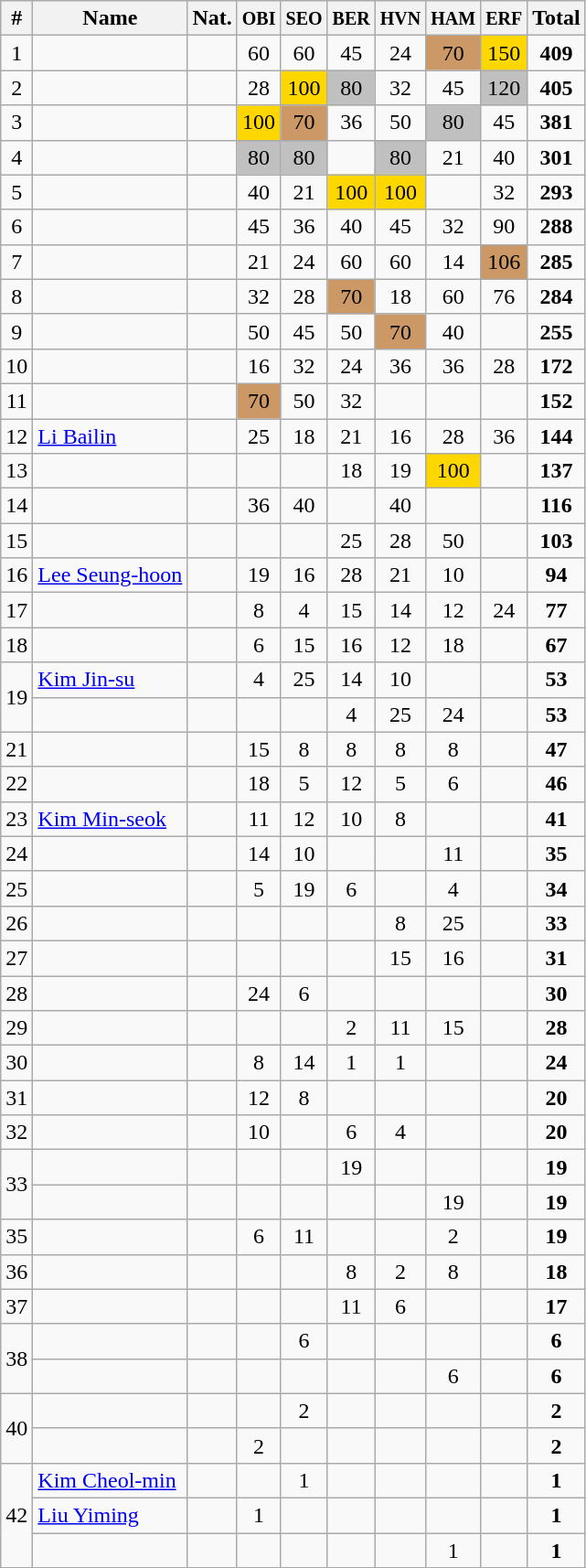<table class="wikitable sortable" style="text-align:center;">
<tr>
<th>#</th>
<th>Name</th>
<th>Nat.</th>
<th><small>OBI</small></th>
<th><small>SEO</small></th>
<th><small>BER</small></th>
<th><small>HVN</small></th>
<th><small>HAM</small></th>
<th><small>ERF</small></th>
<th>Total</th>
</tr>
<tr>
<td>1</td>
<td align=left></td>
<td></td>
<td>60</td>
<td>60</td>
<td>45</td>
<td>24</td>
<td bgcolor=cc9966>70</td>
<td bgcolor=gold>150</td>
<td><strong>409</strong></td>
</tr>
<tr>
<td>2</td>
<td align=left></td>
<td></td>
<td>28</td>
<td bgcolor=gold>100</td>
<td bgcolor=silver>80</td>
<td>32</td>
<td>45</td>
<td bgcolor=silver>120</td>
<td><strong>405</strong></td>
</tr>
<tr>
<td>3</td>
<td align=left></td>
<td></td>
<td bgcolor=gold>100</td>
<td bgcolor=cc9966>70</td>
<td>36</td>
<td>50</td>
<td bgcolor=silver>80</td>
<td>45</td>
<td><strong>381</strong></td>
</tr>
<tr>
<td>4</td>
<td align=left></td>
<td></td>
<td bgcolor=silver>80</td>
<td bgcolor=silver>80</td>
<td></td>
<td bgcolor=silver>80</td>
<td>21</td>
<td>40</td>
<td><strong>301</strong></td>
</tr>
<tr>
<td>5</td>
<td align=left></td>
<td></td>
<td>40</td>
<td>21</td>
<td bgcolor=gold>100</td>
<td bgcolor=gold>100</td>
<td></td>
<td>32</td>
<td><strong>293</strong></td>
</tr>
<tr>
<td>6</td>
<td align=left></td>
<td></td>
<td>45</td>
<td>36</td>
<td>40</td>
<td>45</td>
<td>32</td>
<td>90</td>
<td><strong>288</strong></td>
</tr>
<tr>
<td>7</td>
<td align=left></td>
<td></td>
<td>21</td>
<td>24</td>
<td>60</td>
<td>60</td>
<td>14</td>
<td bgcolor=cc9966>106</td>
<td><strong>285</strong></td>
</tr>
<tr>
<td>8</td>
<td align=left></td>
<td></td>
<td>32</td>
<td>28</td>
<td bgcolor=cc9966>70</td>
<td>18</td>
<td>60</td>
<td>76</td>
<td><strong>284</strong></td>
</tr>
<tr>
<td>9</td>
<td align=left></td>
<td></td>
<td>50</td>
<td>45</td>
<td>50</td>
<td bgcolor=cc9966>70</td>
<td>40</td>
<td></td>
<td><strong>255</strong></td>
</tr>
<tr>
<td>10</td>
<td align=left></td>
<td></td>
<td>16</td>
<td>32</td>
<td>24</td>
<td>36</td>
<td>36</td>
<td>28</td>
<td><strong>172</strong></td>
</tr>
<tr>
<td>11</td>
<td align=left></td>
<td></td>
<td bgcolor=cc9966>70</td>
<td>50</td>
<td>32</td>
<td></td>
<td></td>
<td></td>
<td><strong>152</strong></td>
</tr>
<tr>
<td>12</td>
<td align=left><a href='#'>Li Bailin</a></td>
<td></td>
<td>25</td>
<td>18</td>
<td>21</td>
<td>16</td>
<td>28</td>
<td>36</td>
<td><strong>144</strong></td>
</tr>
<tr>
<td>13</td>
<td align=left></td>
<td></td>
<td></td>
<td></td>
<td>18</td>
<td>19</td>
<td bgcolor=gold>100</td>
<td></td>
<td><strong>137</strong></td>
</tr>
<tr>
<td>14</td>
<td align=left></td>
<td></td>
<td>36</td>
<td>40</td>
<td></td>
<td>40</td>
<td></td>
<td></td>
<td><strong>116</strong></td>
</tr>
<tr>
<td>15</td>
<td align=left></td>
<td></td>
<td></td>
<td></td>
<td>25</td>
<td>28</td>
<td>50</td>
<td></td>
<td><strong>103</strong></td>
</tr>
<tr>
<td>16</td>
<td align=left><a href='#'>Lee Seung-hoon</a></td>
<td></td>
<td>19</td>
<td>16</td>
<td>28</td>
<td>21</td>
<td>10</td>
<td></td>
<td><strong>94</strong></td>
</tr>
<tr>
<td>17</td>
<td align=left></td>
<td></td>
<td>8</td>
<td>4</td>
<td>15</td>
<td>14</td>
<td>12</td>
<td>24</td>
<td><strong>77</strong></td>
</tr>
<tr>
<td>18</td>
<td align=left></td>
<td></td>
<td>6</td>
<td>15</td>
<td>16</td>
<td>12</td>
<td>18</td>
<td></td>
<td><strong>67</strong></td>
</tr>
<tr>
<td rowspan=2>19</td>
<td align=left><a href='#'>Kim Jin-su</a></td>
<td></td>
<td>4</td>
<td>25</td>
<td>14</td>
<td>10</td>
<td></td>
<td></td>
<td><strong>53</strong></td>
</tr>
<tr>
<td align=left></td>
<td></td>
<td></td>
<td></td>
<td>4</td>
<td>25</td>
<td>24</td>
<td></td>
<td><strong>53</strong></td>
</tr>
<tr>
<td>21</td>
<td align=left></td>
<td></td>
<td>15</td>
<td>8</td>
<td>8</td>
<td>8</td>
<td>8</td>
<td></td>
<td><strong>47</strong></td>
</tr>
<tr>
<td>22</td>
<td align=left></td>
<td></td>
<td>18</td>
<td>5</td>
<td>12</td>
<td>5</td>
<td>6</td>
<td></td>
<td><strong>46</strong></td>
</tr>
<tr>
<td>23</td>
<td align=left><a href='#'>Kim Min-seok</a></td>
<td></td>
<td>11</td>
<td>12</td>
<td>10</td>
<td>8</td>
<td></td>
<td></td>
<td><strong>41</strong></td>
</tr>
<tr>
<td>24</td>
<td align=left></td>
<td></td>
<td>14</td>
<td>10</td>
<td></td>
<td></td>
<td>11</td>
<td></td>
<td><strong>35</strong></td>
</tr>
<tr>
<td>25</td>
<td align=left></td>
<td></td>
<td>5</td>
<td>19</td>
<td>6</td>
<td></td>
<td>4</td>
<td></td>
<td><strong>34</strong></td>
</tr>
<tr>
<td>26</td>
<td align=left></td>
<td></td>
<td></td>
<td></td>
<td></td>
<td>8</td>
<td>25</td>
<td></td>
<td><strong>33</strong></td>
</tr>
<tr>
<td>27</td>
<td align=left></td>
<td></td>
<td></td>
<td></td>
<td></td>
<td>15</td>
<td>16</td>
<td></td>
<td><strong>31</strong></td>
</tr>
<tr>
<td>28</td>
<td align=left></td>
<td></td>
<td>24</td>
<td>6</td>
<td></td>
<td></td>
<td></td>
<td></td>
<td><strong>30</strong></td>
</tr>
<tr>
<td>29</td>
<td align=left></td>
<td></td>
<td></td>
<td></td>
<td>2</td>
<td>11</td>
<td>15</td>
<td></td>
<td><strong>28</strong></td>
</tr>
<tr>
<td>30</td>
<td align=left></td>
<td></td>
<td>8</td>
<td>14</td>
<td>1</td>
<td>1</td>
<td></td>
<td></td>
<td><strong>24</strong></td>
</tr>
<tr>
<td>31</td>
<td align=left></td>
<td></td>
<td>12</td>
<td>8</td>
<td></td>
<td></td>
<td></td>
<td></td>
<td><strong>20</strong></td>
</tr>
<tr>
<td>32</td>
<td align=left></td>
<td></td>
<td>10</td>
<td></td>
<td>6</td>
<td>4</td>
<td></td>
<td></td>
<td><strong>20</strong></td>
</tr>
<tr>
<td rowspan=2>33</td>
<td align=left></td>
<td></td>
<td></td>
<td></td>
<td>19</td>
<td></td>
<td></td>
<td></td>
<td><strong>19</strong></td>
</tr>
<tr>
<td align=left></td>
<td></td>
<td></td>
<td></td>
<td></td>
<td></td>
<td>19</td>
<td></td>
<td><strong>19</strong></td>
</tr>
<tr>
<td>35</td>
<td align=left></td>
<td></td>
<td>6</td>
<td>11</td>
<td></td>
<td></td>
<td>2</td>
<td></td>
<td><strong>19</strong></td>
</tr>
<tr>
<td>36</td>
<td align=left></td>
<td></td>
<td></td>
<td></td>
<td>8</td>
<td>2</td>
<td>8</td>
<td></td>
<td><strong>18</strong></td>
</tr>
<tr>
<td>37</td>
<td align=left></td>
<td></td>
<td></td>
<td></td>
<td>11</td>
<td>6</td>
<td></td>
<td></td>
<td><strong>17</strong></td>
</tr>
<tr>
<td rowspan=2>38</td>
<td align=left></td>
<td></td>
<td></td>
<td>6</td>
<td></td>
<td></td>
<td></td>
<td></td>
<td><strong>6</strong></td>
</tr>
<tr>
<td align=left></td>
<td></td>
<td></td>
<td></td>
<td></td>
<td></td>
<td>6</td>
<td></td>
<td><strong>6</strong></td>
</tr>
<tr>
<td rowspan=2>40</td>
<td align=left></td>
<td></td>
<td></td>
<td>2</td>
<td></td>
<td></td>
<td></td>
<td></td>
<td><strong>2</strong></td>
</tr>
<tr>
<td align=left></td>
<td></td>
<td>2</td>
<td></td>
<td></td>
<td></td>
<td></td>
<td></td>
<td><strong>2</strong></td>
</tr>
<tr>
<td rowspan=3>42</td>
<td align=left><a href='#'>Kim Cheol-min</a></td>
<td></td>
<td></td>
<td>1</td>
<td></td>
<td></td>
<td></td>
<td></td>
<td><strong>1</strong></td>
</tr>
<tr>
<td align=left><a href='#'>Liu Yiming</a></td>
<td></td>
<td>1</td>
<td></td>
<td></td>
<td></td>
<td></td>
<td></td>
<td><strong>1</strong></td>
</tr>
<tr>
<td align=left></td>
<td></td>
<td></td>
<td></td>
<td></td>
<td></td>
<td>1</td>
<td></td>
<td><strong>1</strong></td>
</tr>
</table>
